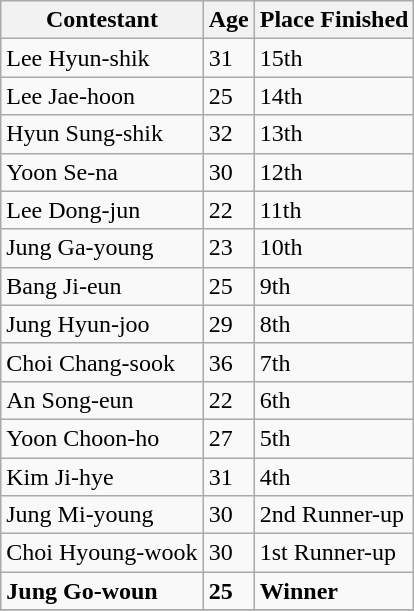<table class="wikitable sortable">
<tr>
<th>Contestant</th>
<th>Age</th>
<th>Place Finished</th>
</tr>
<tr>
<td>Lee Hyun-shik</td>
<td>31</td>
<td>15th</td>
</tr>
<tr>
<td>Lee Jae-hoon</td>
<td>25</td>
<td>14th</td>
</tr>
<tr>
<td>Hyun Sung-shik</td>
<td>32</td>
<td>13th</td>
</tr>
<tr>
<td>Yoon Se-na</td>
<td>30</td>
<td>12th</td>
</tr>
<tr>
<td>Lee Dong-jun</td>
<td>22</td>
<td>11th</td>
</tr>
<tr>
<td>Jung Ga-young</td>
<td>23</td>
<td>10th</td>
</tr>
<tr>
<td>Bang Ji-eun</td>
<td>25</td>
<td>9th</td>
</tr>
<tr>
<td>Jung Hyun-joo</td>
<td>29</td>
<td>8th</td>
</tr>
<tr>
<td>Choi Chang-sook</td>
<td>36</td>
<td>7th</td>
</tr>
<tr>
<td>An Song-eun</td>
<td>22</td>
<td>6th</td>
</tr>
<tr>
<td>Yoon Choon-ho</td>
<td>27</td>
<td>5th</td>
</tr>
<tr>
<td>Kim Ji-hye</td>
<td>31</td>
<td>4th</td>
</tr>
<tr>
<td>Jung Mi-young</td>
<td>30</td>
<td>2nd Runner-up</td>
</tr>
<tr>
<td>Choi Hyoung-wook</td>
<td>30</td>
<td>1st Runner-up</td>
</tr>
<tr>
<td><strong>Jung Go-woun</strong></td>
<td><strong>25</strong></td>
<td><strong>Winner</strong></td>
</tr>
<tr>
</tr>
</table>
